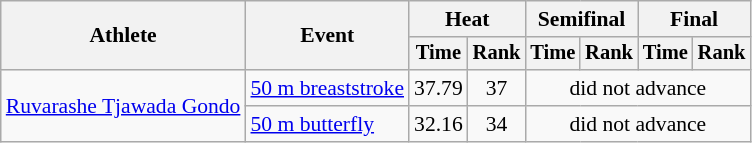<table class=wikitable style="font-size:90%">
<tr>
<th rowspan="2">Athlete</th>
<th rowspan="2">Event</th>
<th colspan="2">Heat</th>
<th colspan="2">Semifinal</th>
<th colspan="2">Final</th>
</tr>
<tr style="font-size:95%">
<th>Time</th>
<th>Rank</th>
<th>Time</th>
<th>Rank</th>
<th>Time</th>
<th>Rank</th>
</tr>
<tr align=center>
<td align=left rowspan=2><a href='#'>Ruvarashe Tjawada Gondo</a></td>
<td align=left><a href='#'>50 m breaststroke</a></td>
<td>37.79</td>
<td>37</td>
<td colspan=4>did not advance</td>
</tr>
<tr align=center>
<td align=left><a href='#'>50 m butterfly</a></td>
<td>32.16</td>
<td>34</td>
<td colspan=4>did not advance</td>
</tr>
</table>
